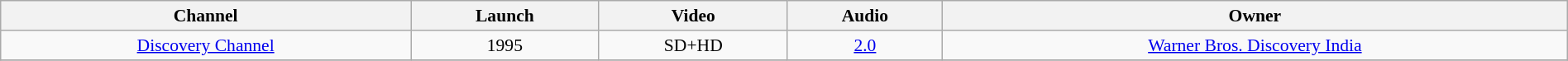<table class="wikitable sortable" style="border-collapse:collapse; font-size: 90%; text-align:center" width="100%">
<tr>
<th>Channel</th>
<th>Launch</th>
<th>Video</th>
<th>Audio</th>
<th>Owner</th>
</tr>
<tr>
<td><a href='#'>Discovery Channel</a></td>
<td>1995</td>
<td>SD+HD</td>
<td><a href='#'>2.0</a></td>
<td><a href='#'>Warner Bros. Discovery India</a></td>
</tr>
<tr>
</tr>
</table>
